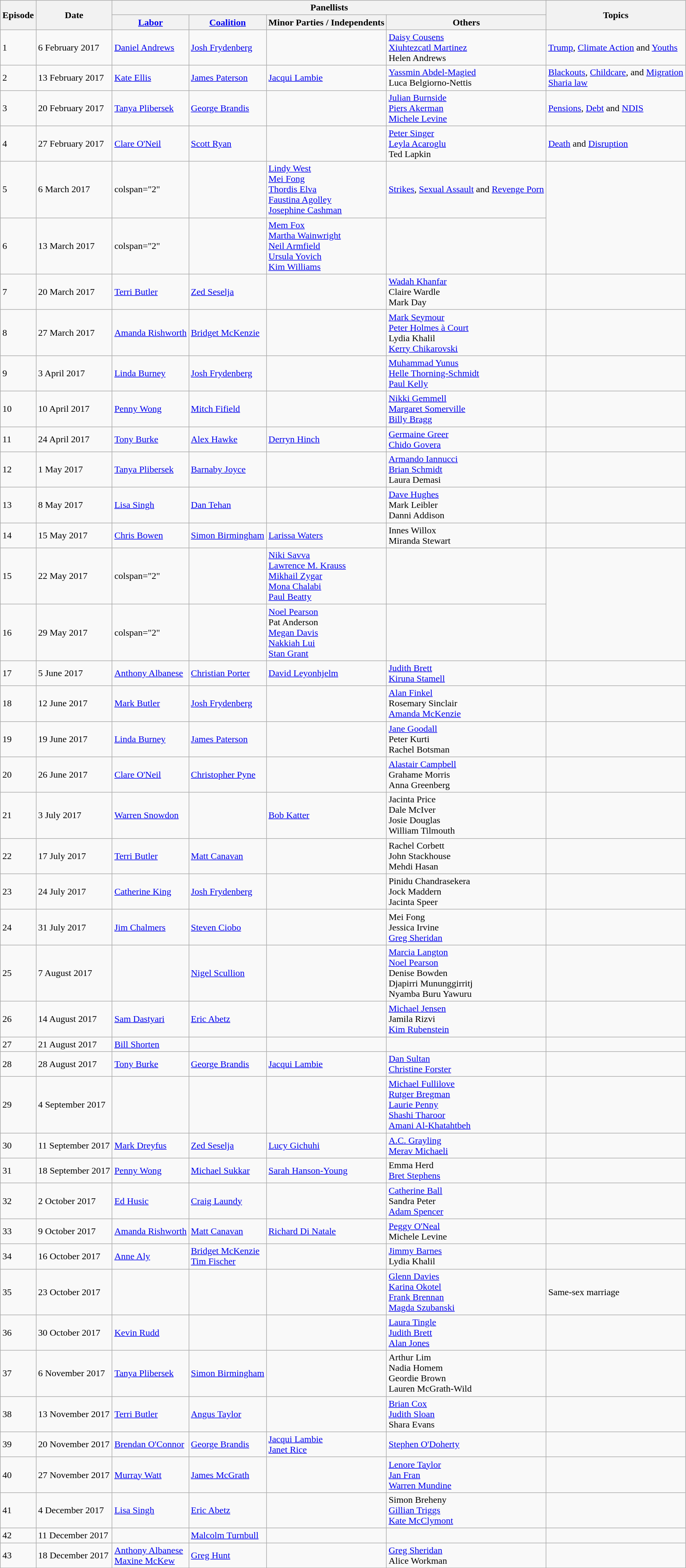<table class="wikitable">
<tr>
<th rowspan="2">Episode</th>
<th rowspan="2">Date</th>
<th colspan="4">Panellists</th>
<th rowspan="2">Topics</th>
</tr>
<tr>
<th><a href='#'>Labor</a></th>
<th><a href='#'>Coalition</a></th>
<th>Minor Parties / Independents</th>
<th>Others</th>
</tr>
<tr>
<td>1</td>
<td>6 February 2017</td>
<td><a href='#'>Daniel Andrews</a></td>
<td><a href='#'>Josh Frydenberg</a></td>
<td></td>
<td><a href='#'>Daisy Cousens</a><br><a href='#'>Xiuhtezcatl Martinez</a><br>Helen Andrews</td>
<td><a href='#'>Trump</a>, <a href='#'>Climate Action</a> and <a href='#'>Youths</a></td>
</tr>
<tr>
<td>2</td>
<td>13 February 2017</td>
<td><a href='#'>Kate Ellis</a></td>
<td><a href='#'>James Paterson</a></td>
<td><a href='#'>Jacqui Lambie</a></td>
<td><a href='#'>Yassmin Abdel-Magied</a><br>Luca Belgiorno-Nettis</td>
<td><a href='#'>Blackouts</a>, <a href='#'>Childcare</a>, and <a href='#'>Migration</a><br><a href='#'>Sharia law</a></td>
</tr>
<tr>
<td>3</td>
<td>20 February 2017</td>
<td><a href='#'>Tanya Plibersek</a></td>
<td><a href='#'>George Brandis</a></td>
<td></td>
<td><a href='#'>Julian Burnside</a><br><a href='#'>Piers Akerman</a><br><a href='#'>Michele Levine</a></td>
<td><a href='#'>Pensions</a>, <a href='#'>Debt</a> and <a href='#'>NDIS</a></td>
</tr>
<tr>
<td>4</td>
<td>27 February 2017</td>
<td><a href='#'>Clare O'Neil</a></td>
<td><a href='#'>Scott Ryan</a></td>
<td></td>
<td><a href='#'>Peter Singer</a><br><a href='#'>Leyla Acaroglu</a><br>Ted Lapkin</td>
<td><a href='#'>Death</a> and <a href='#'>Disruption</a></td>
</tr>
<tr>
<td>5</td>
<td>6 March 2017</td>
<td>colspan="2" </td>
<td></td>
<td><a href='#'>Lindy West</a><br><a href='#'>Mei Fong</a><br><a href='#'>Thordis Elva</a><br><a href='#'>Faustina Agolley</a><br><a href='#'>Josephine Cashman</a></td>
<td><a href='#'>Strikes</a>, <a href='#'>Sexual Assault</a> and <a href='#'>Revenge Porn</a></td>
</tr>
<tr>
<td>6</td>
<td>13 March 2017</td>
<td>colspan="2" </td>
<td></td>
<td><a href='#'>Mem Fox</a><br><a href='#'>Martha Wainwright</a><br><a href='#'>Neil Armfield</a><br><a href='#'>Ursula Yovich</a><br><a href='#'>Kim Williams</a></td>
<td></td>
</tr>
<tr>
<td>7</td>
<td>20 March 2017</td>
<td><a href='#'>Terri Butler</a></td>
<td><a href='#'>Zed Seselja</a></td>
<td></td>
<td><a href='#'>Wadah Khanfar</a><br>Claire Wardle<br>Mark Day</td>
<td></td>
</tr>
<tr>
<td>8</td>
<td>27 March 2017</td>
<td><a href='#'>Amanda Rishworth</a></td>
<td><a href='#'>Bridget McKenzie</a></td>
<td></td>
<td><a href='#'>Mark Seymour</a><br><a href='#'>Peter Holmes à Court</a><br>Lydia Khalil<br><a href='#'>Kerry Chikarovski</a></td>
<td></td>
</tr>
<tr>
<td>9</td>
<td>3 April 2017</td>
<td><a href='#'>Linda Burney</a></td>
<td><a href='#'>Josh Frydenberg</a></td>
<td></td>
<td><a href='#'>Muhammad Yunus</a><br><a href='#'>Helle Thorning-Schmidt</a><br><a href='#'>Paul Kelly</a></td>
<td></td>
</tr>
<tr>
<td>10</td>
<td>10 April 2017</td>
<td><a href='#'>Penny Wong</a></td>
<td><a href='#'>Mitch Fifield</a></td>
<td></td>
<td><a href='#'>Nikki Gemmell</a><br><a href='#'>Margaret Somerville</a><br><a href='#'>Billy Bragg</a></td>
<td></td>
</tr>
<tr>
<td>11</td>
<td>24 April 2017</td>
<td><a href='#'>Tony Burke</a></td>
<td><a href='#'>Alex Hawke</a></td>
<td><a href='#'>Derryn Hinch</a></td>
<td><a href='#'>Germaine Greer</a><br><a href='#'>Chido Govera</a></td>
<td></td>
</tr>
<tr>
<td>12</td>
<td>1 May 2017</td>
<td><a href='#'>Tanya Plibersek</a></td>
<td><a href='#'>Barnaby Joyce</a></td>
<td></td>
<td><a href='#'>Armando Iannucci</a><br><a href='#'>Brian Schmidt</a><br>Laura Demasi</td>
<td></td>
</tr>
<tr>
<td>13</td>
<td>8 May 2017</td>
<td><a href='#'>Lisa Singh</a></td>
<td><a href='#'>Dan Tehan</a></td>
<td></td>
<td><a href='#'>Dave Hughes</a><br>Mark Leibler<br>Danni Addison</td>
<td></td>
</tr>
<tr>
<td>14</td>
<td>15 May 2017</td>
<td><a href='#'>Chris Bowen</a></td>
<td><a href='#'>Simon Birmingham</a></td>
<td><a href='#'>Larissa Waters</a></td>
<td>Innes Willox<br>Miranda Stewart</td>
<td></td>
</tr>
<tr>
<td>15</td>
<td>22 May 2017</td>
<td>colspan="2" </td>
<td></td>
<td><a href='#'>Niki Savva</a><br><a href='#'>Lawrence M. Krauss</a><br><a href='#'>Mikhail Zygar</a><br><a href='#'>Mona Chalabi</a><br><a href='#'>Paul Beatty</a></td>
<td></td>
</tr>
<tr>
<td>16</td>
<td>29 May 2017</td>
<td>colspan="2" </td>
<td></td>
<td><a href='#'>Noel Pearson</a><br>Pat Anderson<br><a href='#'>Megan Davis</a><br><a href='#'>Nakkiah Lui</a><br><a href='#'>Stan Grant</a></td>
<td></td>
</tr>
<tr>
<td>17</td>
<td>5 June 2017</td>
<td><a href='#'>Anthony Albanese</a></td>
<td><a href='#'>Christian Porter</a></td>
<td><a href='#'>David Leyonhjelm</a></td>
<td><a href='#'>Judith Brett</a><br><a href='#'>Kiruna Stamell</a></td>
<td></td>
</tr>
<tr>
<td>18</td>
<td>12 June 2017</td>
<td><a href='#'>Mark Butler</a></td>
<td><a href='#'>Josh Frydenberg</a></td>
<td></td>
<td><a href='#'>Alan Finkel</a><br>Rosemary Sinclair<br><a href='#'>Amanda McKenzie</a></td>
<td></td>
</tr>
<tr>
<td>19</td>
<td>19 June 2017</td>
<td><a href='#'>Linda Burney</a></td>
<td><a href='#'>James Paterson</a></td>
<td></td>
<td><a href='#'>Jane Goodall</a><br>Peter Kurti<br>Rachel Botsman</td>
<td></td>
</tr>
<tr>
<td>20</td>
<td>26 June 2017</td>
<td><a href='#'>Clare O'Neil</a></td>
<td><a href='#'>Christopher Pyne</a></td>
<td></td>
<td><a href='#'>Alastair Campbell</a><br>Grahame Morris<br>Anna Greenberg</td>
<td></td>
</tr>
<tr>
<td>21</td>
<td>3 July 2017</td>
<td><a href='#'>Warren Snowdon</a></td>
<td></td>
<td><a href='#'>Bob Katter</a></td>
<td>Jacinta Price<br>Dale McIver<br>Josie Douglas<br>William Tilmouth</td>
<td></td>
</tr>
<tr>
<td>22</td>
<td>17 July 2017</td>
<td><a href='#'>Terri Butler</a></td>
<td><a href='#'>Matt Canavan</a></td>
<td></td>
<td>Rachel Corbett<br>John Stackhouse<br>Mehdi Hasan</td>
<td></td>
</tr>
<tr>
<td>23</td>
<td>24 July 2017</td>
<td><a href='#'>Catherine King</a></td>
<td><a href='#'>Josh Frydenberg</a></td>
<td></td>
<td>Pinidu Chandrasekera<br>Jock Maddern<br>Jacinta Speer</td>
<td></td>
</tr>
<tr>
<td>24</td>
<td>31 July 2017</td>
<td><a href='#'>Jim Chalmers</a></td>
<td><a href='#'>Steven Ciobo</a></td>
<td></td>
<td>Mei Fong<br>Jessica Irvine<br><a href='#'>Greg Sheridan</a></td>
<td></td>
</tr>
<tr>
<td>25</td>
<td>7 August 2017</td>
<td></td>
<td><a href='#'>Nigel Scullion</a></td>
<td></td>
<td><a href='#'>Marcia Langton</a><br><a href='#'>Noel Pearson</a><br>Denise Bowden<br>Djapirri Mununggirritj<br>Nyamba Buru Yawuru</td>
<td></td>
</tr>
<tr>
<td>26</td>
<td>14 August 2017</td>
<td><a href='#'>Sam Dastyari</a></td>
<td><a href='#'>Eric Abetz</a></td>
<td></td>
<td><a href='#'>Michael Jensen</a><br>Jamila Rizvi<br><a href='#'>Kim Rubenstein</a></td>
<td></td>
</tr>
<tr>
<td>27</td>
<td>21 August 2017</td>
<td><a href='#'>Bill Shorten</a></td>
<td></td>
<td></td>
<td></td>
<td></td>
</tr>
<tr>
<td>28</td>
<td>28 August 2017</td>
<td><a href='#'>Tony Burke</a></td>
<td><a href='#'>George Brandis</a></td>
<td><a href='#'>Jacqui Lambie</a></td>
<td><a href='#'>Dan Sultan</a><br><a href='#'>Christine Forster</a></td>
<td></td>
</tr>
<tr>
<td>29</td>
<td>4 September 2017</td>
<td></td>
<td></td>
<td></td>
<td><a href='#'>Michael Fullilove</a><br><a href='#'>Rutger Bregman</a><br><a href='#'>Laurie Penny</a><br><a href='#'>Shashi Tharoor</a><br><a href='#'>Amani Al-Khatahtbeh</a></td>
<td></td>
</tr>
<tr>
<td>30</td>
<td>11 September 2017</td>
<td><a href='#'>Mark Dreyfus</a></td>
<td><a href='#'>Zed Seselja</a></td>
<td><a href='#'>Lucy Gichuhi</a></td>
<td><a href='#'>A.C. Grayling</a><br><a href='#'>Merav Michaeli</a></td>
<td></td>
</tr>
<tr>
<td>31</td>
<td>18 September 2017</td>
<td><a href='#'>Penny Wong</a></td>
<td><a href='#'>Michael Sukkar</a></td>
<td><a href='#'>Sarah Hanson-Young</a></td>
<td>Emma Herd<br><a href='#'>Bret Stephens</a></td>
<td></td>
</tr>
<tr>
<td>32</td>
<td>2 October 2017</td>
<td><a href='#'>Ed Husic</a></td>
<td><a href='#'>Craig Laundy</a></td>
<td></td>
<td><a href='#'>Catherine Ball</a><br>Sandra Peter<br><a href='#'>Adam Spencer</a></td>
<td></td>
</tr>
<tr>
<td>33</td>
<td>9 October 2017</td>
<td><a href='#'>Amanda Rishworth</a></td>
<td><a href='#'>Matt Canavan</a></td>
<td><a href='#'>Richard Di Natale</a></td>
<td><a href='#'>Peggy O'Neal</a><br>Michele Levine</td>
<td></td>
</tr>
<tr>
<td>34</td>
<td>16 October 2017</td>
<td><a href='#'>Anne Aly</a></td>
<td><a href='#'>Bridget McKenzie</a><br><a href='#'>Tim Fischer</a></td>
<td></td>
<td><a href='#'>Jimmy Barnes</a><br>Lydia Khalil</td>
<td></td>
</tr>
<tr>
<td>35</td>
<td>23 October 2017</td>
<td></td>
<td></td>
<td></td>
<td><a href='#'>Glenn Davies</a><br><a href='#'>Karina Okotel</a><br><a href='#'>Frank Brennan</a><br><a href='#'>Magda Szubanski</a></td>
<td>Same-sex marriage</td>
</tr>
<tr>
<td>36</td>
<td>30 October 2017</td>
<td><a href='#'>Kevin Rudd</a></td>
<td></td>
<td></td>
<td><a href='#'>Laura Tingle</a><br><a href='#'>Judith Brett</a><br><a href='#'>Alan Jones</a></td>
<td></td>
</tr>
<tr>
<td>37</td>
<td>6 November 2017</td>
<td><a href='#'>Tanya Plibersek</a></td>
<td><a href='#'>Simon Birmingham</a></td>
<td></td>
<td>Arthur Lim<br>Nadia Homem<br>Geordie Brown<br>Lauren McGrath-Wild</td>
<td></td>
</tr>
<tr>
<td>38</td>
<td>13 November 2017</td>
<td><a href='#'>Terri Butler</a></td>
<td><a href='#'>Angus Taylor</a></td>
<td></td>
<td><a href='#'>Brian Cox</a><br><a href='#'>Judith Sloan</a><br>Shara Evans</td>
<td></td>
</tr>
<tr>
<td>39</td>
<td>20 November 2017</td>
<td><a href='#'>Brendan O'Connor</a></td>
<td><a href='#'>George Brandis</a></td>
<td><a href='#'>Jacqui Lambie</a><br><a href='#'>Janet Rice</a></td>
<td><a href='#'>Stephen O'Doherty</a></td>
<td></td>
</tr>
<tr>
<td>40</td>
<td>27 November 2017</td>
<td><a href='#'>Murray Watt</a></td>
<td><a href='#'>James McGrath</a></td>
<td></td>
<td><a href='#'>Lenore Taylor</a><br><a href='#'>Jan Fran</a><br><a href='#'>Warren Mundine</a></td>
<td></td>
</tr>
<tr>
<td>41</td>
<td>4 December  2017</td>
<td><a href='#'>Lisa Singh</a></td>
<td><a href='#'>Eric Abetz</a></td>
<td></td>
<td>Simon Breheny<br><a href='#'>Gillian Triggs</a><br><a href='#'>Kate McClymont</a></td>
<td></td>
</tr>
<tr>
<td>42</td>
<td>11 December  2017</td>
<td></td>
<td><a href='#'>Malcolm Turnbull</a></td>
<td></td>
<td></td>
<td></td>
</tr>
<tr>
<td>43</td>
<td>18 December  2017</td>
<td><a href='#'>Anthony Albanese</a><br><a href='#'>Maxine McKew</a></td>
<td><a href='#'>Greg Hunt</a></td>
<td></td>
<td><a href='#'>Greg Sheridan</a><br>Alice Workman</td>
<td></td>
</tr>
</table>
